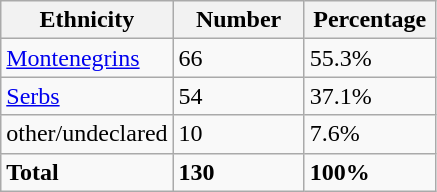<table class="wikitable">
<tr>
<th width="100px">Ethnicity</th>
<th width="80px">Number</th>
<th width="80px">Percentage</th>
</tr>
<tr>
<td><a href='#'>Montenegrins</a></td>
<td>66</td>
<td>55.3%</td>
</tr>
<tr>
<td><a href='#'>Serbs</a></td>
<td>54</td>
<td>37.1%</td>
</tr>
<tr>
<td>other/undeclared</td>
<td>10</td>
<td>7.6%</td>
</tr>
<tr>
<td><strong>Total</strong></td>
<td><strong>130</strong></td>
<td><strong>100%</strong></td>
</tr>
</table>
